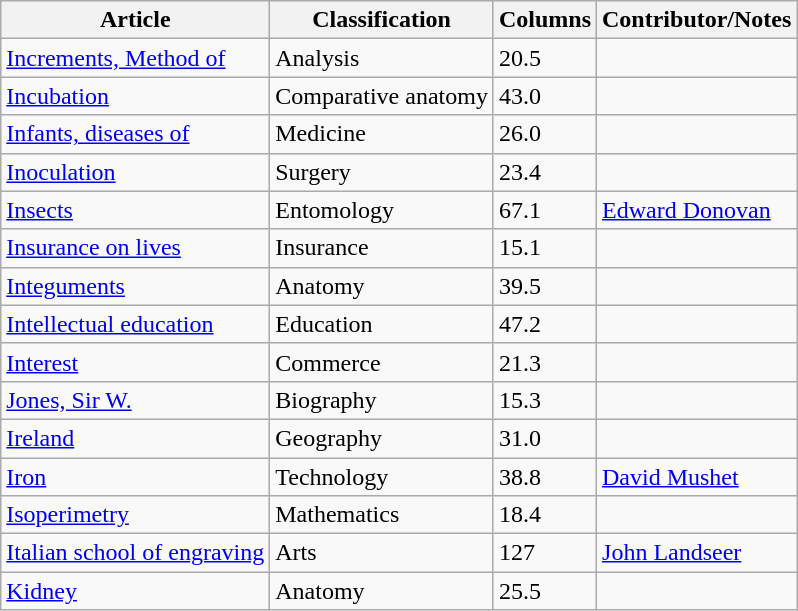<table class="wikitable">
<tr>
<th>Article</th>
<th>Classification</th>
<th>Columns</th>
<th>Contributor/Notes</th>
</tr>
<tr>
<td><a href='#'>Increments, Method of</a></td>
<td>Analysis</td>
<td>20.5</td>
<td></td>
</tr>
<tr>
<td><a href='#'>Incubation</a></td>
<td>Comparative anatomy</td>
<td>43.0</td>
<td></td>
</tr>
<tr>
<td><a href='#'>Infants, diseases of</a></td>
<td>Medicine</td>
<td>26.0</td>
<td></td>
</tr>
<tr>
<td><a href='#'>Inoculation</a></td>
<td>Surgery</td>
<td>23.4</td>
<td></td>
</tr>
<tr>
<td><a href='#'>Insects</a></td>
<td>Entomology</td>
<td>67.1</td>
<td><a href='#'>Edward Donovan</a></td>
</tr>
<tr>
<td><a href='#'>Insurance on lives</a></td>
<td>Insurance</td>
<td>15.1</td>
<td></td>
</tr>
<tr>
<td><a href='#'>Integuments</a></td>
<td>Anatomy</td>
<td>39.5</td>
<td></td>
</tr>
<tr>
<td><a href='#'>Intellectual education</a></td>
<td>Education</td>
<td>47.2</td>
<td></td>
</tr>
<tr>
<td><a href='#'>Interest</a></td>
<td>Commerce</td>
<td>21.3</td>
<td></td>
</tr>
<tr>
<td><a href='#'>Jones, Sir W.</a></td>
<td>Biography</td>
<td>15.3</td>
<td></td>
</tr>
<tr>
<td><a href='#'>Ireland</a></td>
<td>Geography</td>
<td>31.0</td>
<td></td>
</tr>
<tr>
<td><a href='#'>Iron</a></td>
<td>Technology</td>
<td>38.8</td>
<td><a href='#'>David Mushet</a></td>
</tr>
<tr>
<td><a href='#'>Isoperimetry</a></td>
<td>Mathematics</td>
<td>18.4</td>
<td></td>
</tr>
<tr>
<td><a href='#'>Italian school of engraving</a></td>
<td>Arts</td>
<td>127</td>
<td><a href='#'>John Landseer</a></td>
</tr>
<tr>
<td><a href='#'>Kidney</a></td>
<td>Anatomy</td>
<td>25.5</td>
<td></td>
</tr>
</table>
